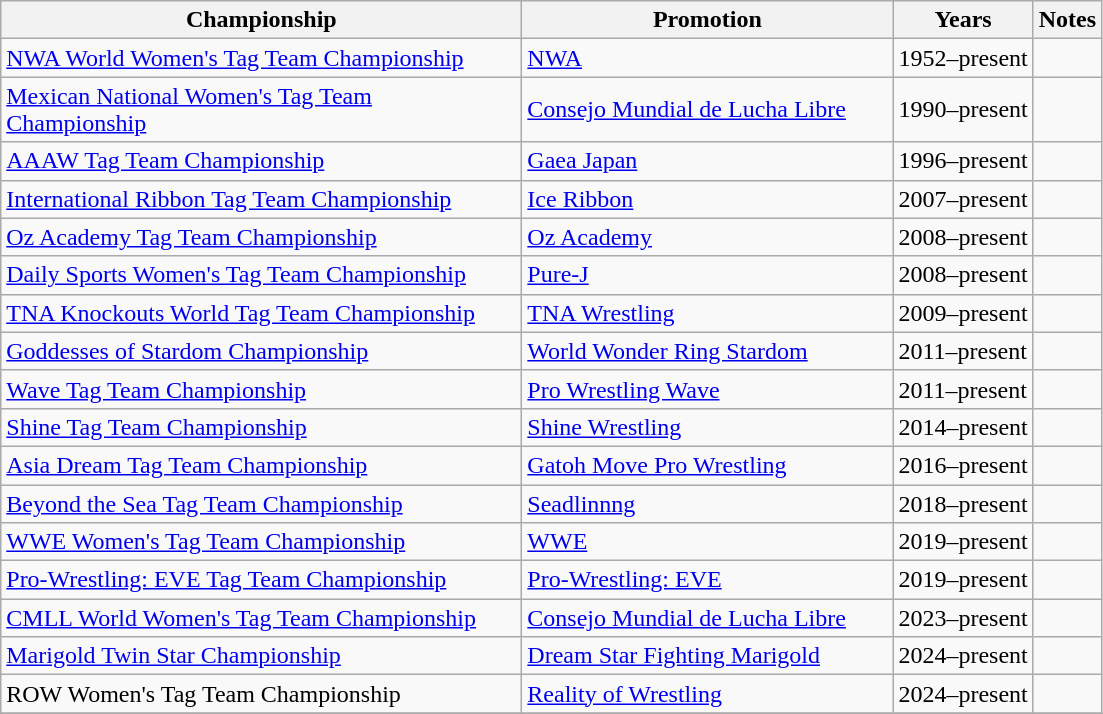<table class="wikitable sortable">
<tr>
<th style="width:340px;">Championship</th>
<th style="width:240px;">Promotion</th>
<th>Years</th>
<th>Notes</th>
</tr>
<tr>
<td><a href='#'>NWA World Women's Tag Team Championship</a></td>
<td> <a href='#'>NWA</a></td>
<td>1952–present</td>
<td></td>
</tr>
<tr>
<td><a href='#'>Mexican National Women's Tag Team Championship</a></td>
<td> <a href='#'>Consejo Mundial de Lucha Libre</a></td>
<td>1990–present</td>
<td></td>
</tr>
<tr>
<td><a href='#'>AAAW Tag Team Championship</a></td>
<td> <a href='#'>Gaea Japan</a></td>
<td>1996–present</td>
<td></td>
</tr>
<tr>
<td><a href='#'>International Ribbon Tag Team Championship</a></td>
<td> <a href='#'>Ice Ribbon</a></td>
<td>2007–present</td>
<td></td>
</tr>
<tr>
<td><a href='#'>Oz Academy Tag Team Championship</a></td>
<td> <a href='#'>Oz Academy</a></td>
<td>2008–present</td>
<td></td>
</tr>
<tr>
<td><a href='#'>Daily Sports Women's Tag Team Championship</a></td>
<td> <a href='#'>Pure-J</a></td>
<td>2008–present</td>
<td></td>
</tr>
<tr>
<td><a href='#'>TNA Knockouts World Tag Team Championship</a></td>
<td> <a href='#'>TNA Wrestling</a></td>
<td>2009–present</td>
<td></td>
</tr>
<tr>
<td><a href='#'>Goddesses of Stardom Championship</a></td>
<td> <a href='#'>World Wonder Ring Stardom</a></td>
<td>2011–present</td>
<td></td>
</tr>
<tr>
<td><a href='#'>Wave Tag Team Championship</a></td>
<td> <a href='#'>Pro Wrestling Wave</a></td>
<td>2011–present</td>
<td></td>
</tr>
<tr>
<td><a href='#'>Shine Tag Team Championship</a></td>
<td> <a href='#'>Shine Wrestling</a></td>
<td>2014–present</td>
<td></td>
</tr>
<tr>
<td><a href='#'>Asia Dream Tag Team Championship</a></td>
<td> <a href='#'>Gatoh Move Pro Wrestling</a></td>
<td>2016–present</td>
<td></td>
</tr>
<tr>
<td><a href='#'>Beyond the Sea Tag Team Championship</a></td>
<td> <a href='#'>Seadlinnng</a></td>
<td>2018–present</td>
<td></td>
</tr>
<tr>
<td><a href='#'>WWE Women's Tag Team Championship</a></td>
<td> <a href='#'>WWE</a></td>
<td>2019–present</td>
<td></td>
</tr>
<tr>
<td><a href='#'>Pro-Wrestling: EVE Tag Team Championship</a></td>
<td> <a href='#'>Pro-Wrestling: EVE</a></td>
<td>2019–present</td>
<td></td>
</tr>
<tr>
<td><a href='#'>CMLL World Women's Tag Team Championship</a></td>
<td> <a href='#'>Consejo Mundial de Lucha Libre</a></td>
<td>2023–present</td>
<td></td>
</tr>
<tr>
<td><a href='#'>Marigold Twin Star Championship</a></td>
<td> <a href='#'>Dream Star Fighting Marigold</a></td>
<td>2024–present</td>
<td></td>
</tr>
<tr>
<td>ROW Women's Tag Team Championship</td>
<td> <a href='#'>Reality of Wrestling</a></td>
<td>2024–present</td>
<td></td>
</tr>
<tr>
</tr>
</table>
